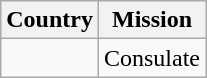<table class=wikitable>
<tr>
<th>Country</th>
<th>Mission</th>
</tr>
<tr>
<td></td>
<td>Consulate</td>
</tr>
</table>
